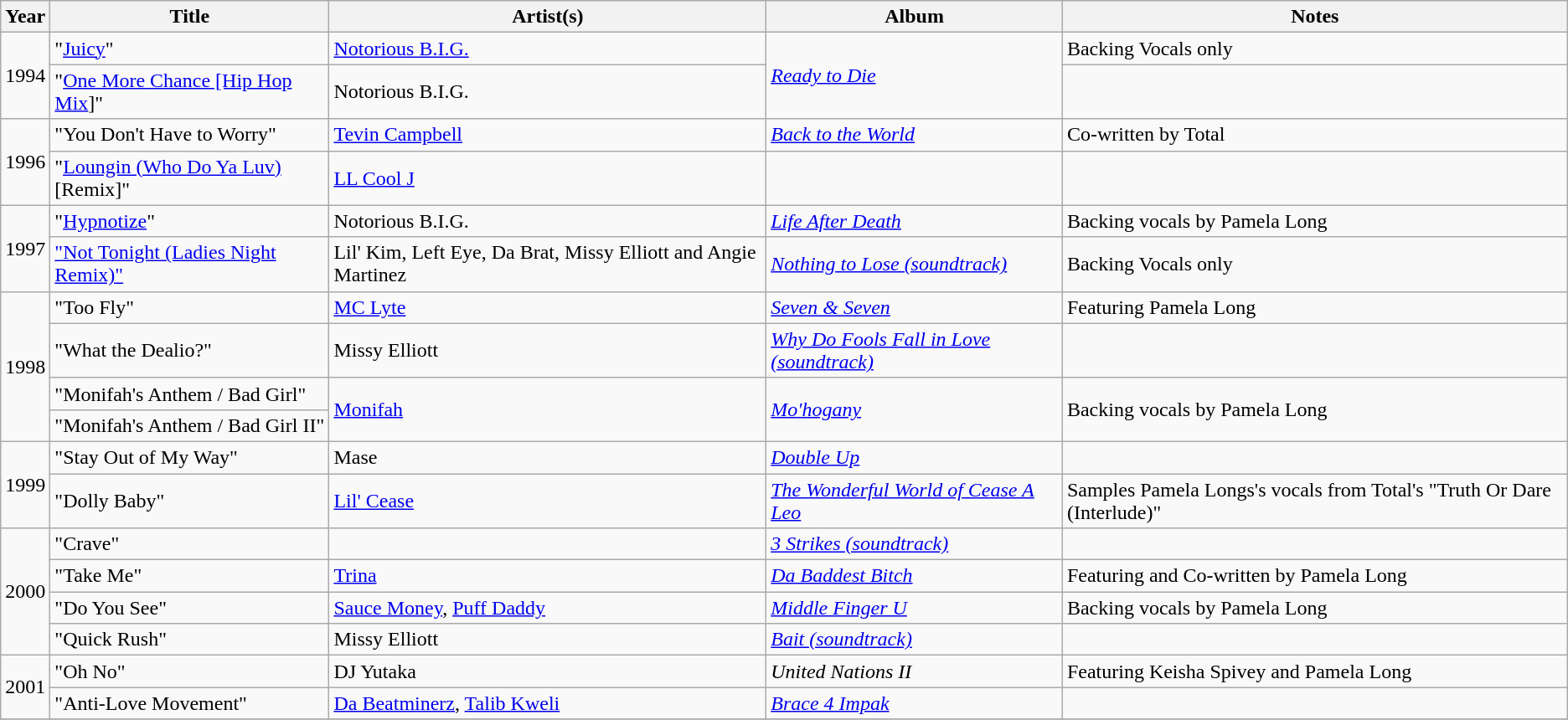<table class="wikitable">
<tr>
<th scope="col">Year</th>
<th scope="col">Title</th>
<th scope="col">Artist(s)</th>
<th scope="col ">Album</th>
<th scope="col ">Notes</th>
</tr>
<tr>
<td rowspan="2">1994</td>
<td>"<a href='#'>Juicy</a>"</td>
<td><a href='#'>Notorious B.I.G.</a></td>
<td rowspan="2"><em><a href='#'>Ready to Die</a></em></td>
<td>Backing Vocals only</td>
</tr>
<tr>
<td>"<a href='#'>One More Chance [Hip Hop Mix</a>]"</td>
<td>Notorious B.I.G.</td>
<td></td>
</tr>
<tr>
<td rowspan="2">1996</td>
<td>"You Don't Have to Worry"</td>
<td><a href='#'>Tevin Campbell</a></td>
<td><em><a href='#'>Back to the World</a></em></td>
<td>Co-written by Total</td>
</tr>
<tr>
<td>"<a href='#'>Loungin (Who Do Ya Luv)</a> [Remix]"</td>
<td><a href='#'>LL Cool J</a></td>
<td></td>
<td></td>
</tr>
<tr>
<td rowspan="2">1997</td>
<td>"<a href='#'>Hypnotize</a>"</td>
<td>Notorious B.I.G.</td>
<td><em><a href='#'>Life After Death</a></em></td>
<td>Backing vocals by Pamela Long</td>
</tr>
<tr>
<td><a href='#'>"Not Tonight (Ladies Night Remix)"</a></td>
<td>Lil' Kim, Left Eye, Da Brat, Missy Elliott and Angie Martinez</td>
<td><em><a href='#'>Nothing to Lose (soundtrack)</a></em></td>
<td>Backing Vocals only</td>
</tr>
<tr>
<td rowspan="4">1998</td>
<td>"Too Fly"</td>
<td><a href='#'>MC Lyte</a></td>
<td><em><a href='#'>Seven & Seven</a></em></td>
<td>Featuring Pamela Long</td>
</tr>
<tr>
<td>"What the Dealio?"</td>
<td>Missy Elliott</td>
<td><a href='#'><em>Why Do Fools Fall in Love (soundtrack)</em></a></td>
<td></td>
</tr>
<tr>
<td>"Monifah's Anthem / Bad Girl"</td>
<td rowspan="2"><a href='#'>Monifah</a></td>
<td rowspan="2"><em><a href='#'>Mo'hogany</a></em></td>
<td rowspan="2">Backing vocals by Pamela Long</td>
</tr>
<tr>
<td>"Monifah's Anthem / Bad Girl II"</td>
</tr>
<tr>
<td rowspan="2">1999</td>
<td>"Stay Out of My Way"</td>
<td>Mase</td>
<td><em><a href='#'>Double Up</a></em></td>
<td></td>
</tr>
<tr>
<td>"Dolly Baby"</td>
<td><a href='#'>Lil' Cease</a></td>
<td><em><a href='#'>The Wonderful World of Cease A Leo</a></em></td>
<td>Samples Pamela Longs's vocals from Total's "Truth Or Dare (Interlude)"</td>
</tr>
<tr>
<td rowspan="4">2000</td>
<td>"Crave"</td>
<td></td>
<td><a href='#'><em>3 Strikes (soundtrack)</em></a></td>
<td></td>
</tr>
<tr>
<td>"Take Me"</td>
<td><a href='#'>Trina</a></td>
<td><em><a href='#'>Da Baddest Bitch</a></em></td>
<td>Featuring and Co-written by Pamela Long</td>
</tr>
<tr>
<td>"Do You See"</td>
<td><a href='#'>Sauce Money</a>, <a href='#'>Puff Daddy</a></td>
<td><em><a href='#'>Middle Finger U</a></em></td>
<td>Backing vocals by Pamela Long</td>
</tr>
<tr>
<td>"Quick Rush"</td>
<td>Missy Elliott</td>
<td><a href='#'><em>Bait (soundtrack)</em></a></td>
<td></td>
</tr>
<tr>
<td rowspan="2">2001</td>
<td>"Oh No"</td>
<td>DJ Yutaka</td>
<td><em>United Nations II</em></td>
<td>Featuring Keisha Spivey and Pamela Long</td>
</tr>
<tr>
<td>"Anti-Love Movement"</td>
<td><a href='#'>Da Beatminerz</a>, <a href='#'>Talib Kweli</a></td>
<td><em><a href='#'>Brace 4 Impak</a></em></td>
<td></td>
</tr>
<tr>
</tr>
</table>
